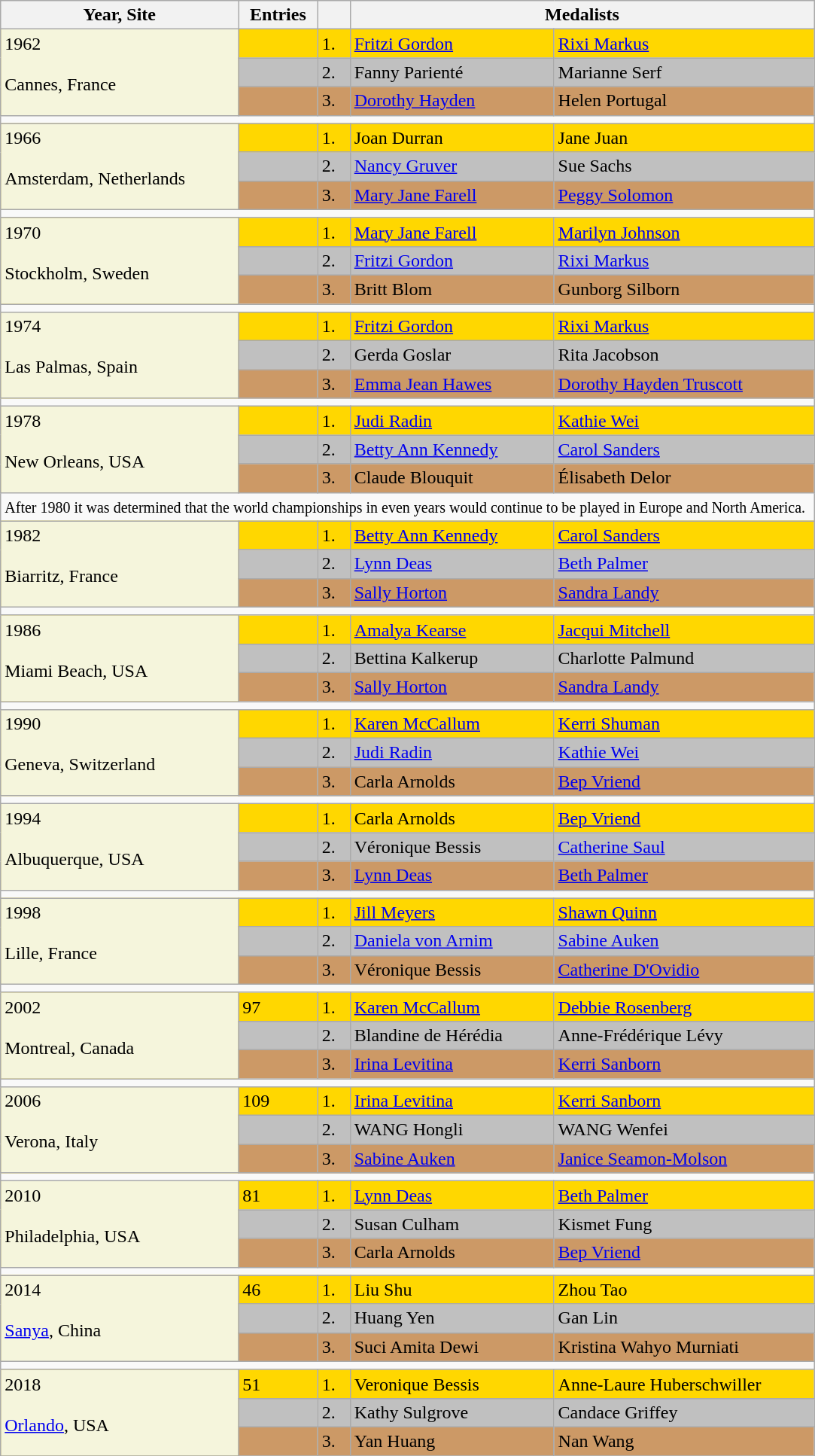<table class="wikitable">
<tr>
<th>Year, Site</th>
<th>Entries</th>
<th></th>
<th colspan=2>Medalists</th>
</tr>
<tr bgcolor="gold">
<td rowspan=3 bgcolor="beige" valign="Top">1962 <br><br>Cannes, France
<br></td>
<td></td>
<td>1. </td>
<td> <a href='#'>Fritzi Gordon</a></td>
<td> <a href='#'>Rixi Markus</a></td>
</tr>
<tr bgcolor="silver">
<td></td>
<td>2.</td>
<td> Fanny Parienté</td>
<td> Marianne Serf</td>
</tr>
<tr bgcolor="cc9966">
<td></td>
<td>3.</td>
<td> <a href='#'>Dorothy Hayden</a></td>
<td> Helen Portugal</td>
</tr>
<tr>
<td colspan=5></td>
</tr>
<tr bgcolor="gold">
<td rowspan=3 bgcolor="beige" valign="Top">1966 <br><br>Amsterdam, Netherlands 
<br></td>
<td></td>
<td>1.</td>
<td> Joan Durran</td>
<td> Jane Juan</td>
</tr>
<tr bgcolor="silver">
<td></td>
<td>2.</td>
<td> <a href='#'>Nancy Gruver</a></td>
<td> Sue Sachs</td>
</tr>
<tr bgcolor="cc9966">
<td></td>
<td>3.</td>
<td> <a href='#'>Mary Jane Farell</a></td>
<td> <a href='#'>Peggy Solomon</a></td>
</tr>
<tr>
<td colspan=5></td>
</tr>
<tr bgcolor="gold">
<td rowspan=3 bgcolor="beige" valign="Top">1970 <br><br>Stockholm, Sweden
<br></td>
<td></td>
<td>1.</td>
<td> <a href='#'>Mary Jane Farell</a></td>
<td> <a href='#'>Marilyn Johnson</a></td>
</tr>
<tr bgcolor="silver">
<td></td>
<td>2.</td>
<td> <a href='#'>Fritzi Gordon</a></td>
<td> <a href='#'>Rixi Markus</a></td>
</tr>
<tr bgcolor="cc9966">
<td></td>
<td>3.</td>
<td> Britt Blom</td>
<td> Gunborg Silborn</td>
</tr>
<tr>
<td colspan=5></td>
</tr>
<tr bgcolor="gold">
<td rowspan=3 bgcolor="beige" valign="Top">1974 <br><br>Las Palmas, Spain
<br></td>
<td></td>
<td>1.</td>
<td> <a href='#'>Fritzi Gordon</a></td>
<td> <a href='#'>Rixi Markus</a></td>
</tr>
<tr bgcolor="silver">
<td></td>
<td>2.</td>
<td> Gerda Goslar</td>
<td> Rita Jacobson</td>
</tr>
<tr bgcolor="cc9966">
<td></td>
<td>3.</td>
<td> <a href='#'>Emma Jean Hawes</a></td>
<td> <a href='#'>Dorothy Hayden Truscott</a>  </td>
</tr>
<tr>
<td colspan=5></td>
</tr>
<tr bgcolor="gold">
<td rowspan=3 bgcolor="beige" valign="Top">1978 <br><br>New Orleans, USA
<br></td>
<td></td>
<td>1.</td>
<td> <a href='#'>Judi Radin</a></td>
<td> <a href='#'>Kathie Wei</a></td>
</tr>
<tr bgcolor="silver">
<td></td>
<td>2.</td>
<td> <a href='#'>Betty Ann Kennedy</a></td>
<td> <a href='#'>Carol Sanders</a></td>
</tr>
<tr bgcolor="cc9966">
<td></td>
<td>3.</td>
<td> Claude Blouquit</td>
<td> Élisabeth Delor</td>
</tr>
<tr>
<td colspan=5><small>After 1980 it was determined that the world championships in even years would continue to be played in Europe and North America.</small> </td>
</tr>
<tr bgcolor="gold">
<td rowspan=3 bgcolor="beige" valign="Top">1982 <br><br>Biarritz, France
<br></td>
<td></td>
<td>1.</td>
<td> <a href='#'>Betty Ann Kennedy</a></td>
<td> <a href='#'>Carol Sanders</a></td>
</tr>
<tr bgcolor="silver">
<td></td>
<td>2.</td>
<td> <a href='#'>Lynn Deas</a></td>
<td> <a href='#'>Beth Palmer</a></td>
</tr>
<tr bgcolor="cc9966">
<td></td>
<td>3.</td>
<td> <a href='#'>Sally Horton</a></td>
<td> <a href='#'>Sandra Landy</a></td>
</tr>
<tr>
<td colspan=5></td>
</tr>
<tr bgcolor="gold">
<td rowspan=3 bgcolor="beige" valign="Top">1986 <br><br>Miami Beach, USA
<br></td>
<td></td>
<td>1.</td>
<td> <a href='#'>Amalya Kearse</a></td>
<td> <a href='#'>Jacqui Mitchell</a></td>
</tr>
<tr bgcolor="silver">
<td></td>
<td>2.</td>
<td> Bettina Kalkerup</td>
<td> Charlotte Palmund</td>
</tr>
<tr bgcolor="cc9966">
<td></td>
<td>3.</td>
<td> <a href='#'>Sally Horton</a></td>
<td> <a href='#'>Sandra Landy</a></td>
</tr>
<tr>
<td colspan=5></td>
</tr>
<tr bgcolor="gold">
<td rowspan=3 bgcolor="beige" valign="Top">1990 <br><br>Geneva, Switzerland
<br></td>
<td></td>
<td>1.</td>
<td> <a href='#'>Karen McCallum</a></td>
<td> <a href='#'>Kerri Shuman</a></td>
</tr>
<tr bgcolor="silver">
<td></td>
<td>2.</td>
<td> <a href='#'>Judi Radin</a></td>
<td> <a href='#'>Kathie Wei</a></td>
</tr>
<tr bgcolor="cc9966">
<td></td>
<td>3.</td>
<td> Carla Arnolds</td>
<td> <a href='#'>Bep Vriend</a></td>
</tr>
<tr>
<td colspan=5></td>
</tr>
<tr bgcolor="gold">
<td rowspan=3 bgcolor="beige" valign="Top">1994 <br><br>Albuquerque, USA
<br></td>
<td></td>
<td>1.</td>
<td> Carla Arnolds</td>
<td> <a href='#'>Bep Vriend</a></td>
</tr>
<tr bgcolor="silver">
<td></td>
<td>2.</td>
<td> Véronique Bessis</td>
<td> <a href='#'>Catherine Saul</a></td>
</tr>
<tr bgcolor="cc9966">
<td></td>
<td>3.</td>
<td> <a href='#'>Lynn Deas</a></td>
<td> <a href='#'>Beth Palmer</a></td>
</tr>
<tr>
<td colspan=5></td>
</tr>
<tr bgcolor="gold">
<td rowspan=3 bgcolor="beige" valign="Top">1998 <br><br>Lille, France
<br></td>
<td></td>
<td>1.</td>
<td> <a href='#'>Jill Meyers</a></td>
<td> <a href='#'>Shawn Quinn</a></td>
</tr>
<tr bgcolor="silver">
<td></td>
<td>2.</td>
<td> <a href='#'>Daniela von Arnim</a></td>
<td> <a href='#'>Sabine Auken</a></td>
</tr>
<tr bgcolor="cc9966">
<td></td>
<td>3.</td>
<td> Véronique Bessis</td>
<td> <a href='#'>Catherine D'Ovidio</a></td>
</tr>
<tr>
<td colspan=5></td>
</tr>
<tr bgcolor="gold">
<td rowspan=3 bgcolor="beige" valign="Top">2002 <br><br>Montreal, Canada
<br></td>
<td>97</td>
<td>1.</td>
<td> <a href='#'>Karen McCallum</a></td>
<td> <a href='#'>Debbie Rosenberg</a></td>
</tr>
<tr bgcolor="silver">
<td></td>
<td>2.</td>
<td> Blandine de Hérédia  </td>
<td> Anne-Frédérique Lévy</td>
</tr>
<tr bgcolor="cc9966">
<td></td>
<td>3.</td>
<td> <a href='#'>Irina Levitina</a></td>
<td> <a href='#'>Kerri Sanborn</a></td>
</tr>
<tr>
<td colspan=5></td>
</tr>
<tr bgcolor="gold">
<td rowspan=3 bgcolor="beige" valign="Top">2006 <br><br>Verona, Italy
<br></td>
<td>109</td>
<td>1.</td>
<td> <a href='#'>Irina Levitina</a></td>
<td> <a href='#'>Kerri Sanborn</a></td>
</tr>
<tr bgcolor="silver">
<td></td>
<td>2.</td>
<td> WANG Hongli</td>
<td> WANG Wenfei</td>
</tr>
<tr bgcolor="cc9966">
<td></td>
<td>3.</td>
<td> <a href='#'>Sabine Auken</a></td>
<td> <a href='#'>Janice Seamon-Molson</a></td>
</tr>
<tr>
<td colspan=5></td>
</tr>
<tr bgcolor="gold">
<td rowspan=3 bgcolor="beige" valign="Top">2010 <br><br>Philadelphia, USA
<br></td>
<td>81</td>
<td>1.</td>
<td> <a href='#'>Lynn Deas</a></td>
<td> <a href='#'>Beth Palmer</a></td>
</tr>
<tr bgcolor="silver">
<td></td>
<td>2.</td>
<td> Susan Culham</td>
<td> Kismet Fung</td>
</tr>
<tr bgcolor="cc9966">
<td></td>
<td>3.</td>
<td> Carla Arnolds</td>
<td> <a href='#'>Bep Vriend</a></td>
</tr>
<tr>
<td colspan=5></td>
</tr>
<tr bgcolor="gold">
<td rowspan=3 bgcolor="beige" valign="Top">2014  <br><br><a href='#'>Sanya</a>, China
<br></td>
<td>46</td>
<td>1.</td>
<td> Liu Shu</td>
<td> Zhou Tao</td>
</tr>
<tr bgcolor="silver">
<td></td>
<td>2.</td>
<td> Huang Yen</td>
<td> Gan Lin</td>
</tr>
<tr bgcolor="cc9966">
<td></td>
<td>3.</td>
<td> Suci Amita Dewi</td>
<td> Kristina Wahyo Murniati</td>
</tr>
<tr>
<td colspan=5></td>
</tr>
<tr bgcolor="gold">
<td rowspan=3 bgcolor="beige" valign="Top">2018 <br><br><a href='#'>Orlando</a>, USA
<br></td>
<td>51</td>
<td>1.</td>
<td> Veronique Bessis</td>
<td> Anne-Laure Huberschwiller</td>
</tr>
<tr bgcolor="silver">
<td></td>
<td>2.</td>
<td> Kathy Sulgrove</td>
<td> Candace Griffey</td>
</tr>
<tr bgcolor="cc9966">
<td></td>
<td>3.</td>
<td> Yan Huang</td>
<td> Nan Wang</td>
</tr>
<tr>
</tr>
</table>
